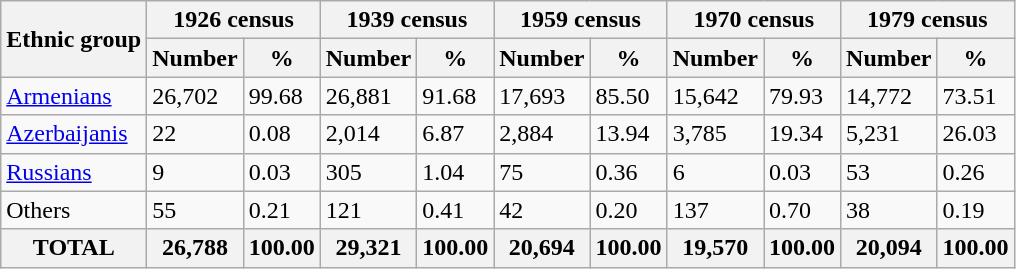<table class="wikitable sortable">
<tr>
<th rowspan="2">Ethnic group</th>
<th colspan="2">1926 census</th>
<th colspan="2">1939 census</th>
<th colspan="2">1959 census</th>
<th colspan="2">1970 census</th>
<th colspan="2">1979 census</th>
</tr>
<tr>
<th>Number</th>
<th>%</th>
<th>Number</th>
<th>%</th>
<th>Number</th>
<th>%</th>
<th>Number</th>
<th>%</th>
<th>Number</th>
<th>%</th>
</tr>
<tr>
<td><a href='#'>Armenians</a></td>
<td>26,702</td>
<td>99.68</td>
<td>26,881</td>
<td>91.68 </td>
<td>17,693</td>
<td>85.50 </td>
<td>15,642</td>
<td>79.93 </td>
<td>14,772</td>
<td>73.51 </td>
</tr>
<tr>
<td><a href='#'>Azerbaijanis</a></td>
<td>22</td>
<td>0.08</td>
<td>2,014</td>
<td>6.87 </td>
<td>2,884</td>
<td>13.94 </td>
<td>3,785</td>
<td>19.34 </td>
<td>5,231</td>
<td>26.03 </td>
</tr>
<tr>
<td><a href='#'>Russians</a></td>
<td>9</td>
<td>0.03</td>
<td>305</td>
<td>1.04 </td>
<td>75</td>
<td>0.36 </td>
<td>6</td>
<td>0.03 </td>
<td>53</td>
<td>0.26 </td>
</tr>
<tr>
<td>Others</td>
<td>55</td>
<td>0.21</td>
<td>121</td>
<td>0.41 </td>
<td>42</td>
<td>0.20  </td>
<td>137</td>
<td>0.70 </td>
<td>38</td>
<td>0.19 </td>
</tr>
<tr>
<th>TOTAL</th>
<th>26,788</th>
<th>100.00</th>
<th>29,321</th>
<th>100.00</th>
<th>20,694</th>
<th>100.00</th>
<th>19,570</th>
<th>100.00</th>
<th>20,094</th>
<th>100.00</th>
</tr>
</table>
